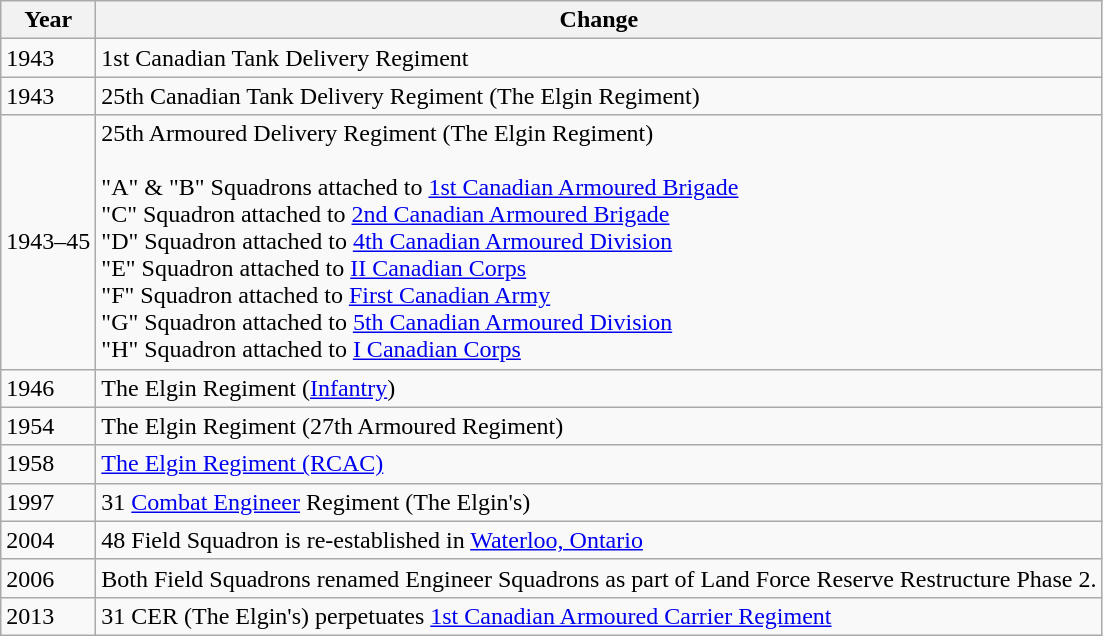<table class="wikitable">
<tr>
<th>Year</th>
<th>Change</th>
</tr>
<tr>
<td>1943</td>
<td>1st Canadian Tank Delivery Regiment</td>
</tr>
<tr>
<td>1943</td>
<td>25th Canadian Tank Delivery Regiment (The Elgin Regiment)</td>
</tr>
<tr>
<td>1943–45</td>
<td>25th Armoured Delivery Regiment (The Elgin Regiment)<br><br>"A" & "B" Squadrons attached to <a href='#'>1st Canadian Armoured Brigade</a><br>
"C" Squadron attached to <a href='#'>2nd Canadian Armoured Brigade</a><br>
"D" Squadron attached to <a href='#'>4th Canadian Armoured Division</a><br>
"E" Squadron attached to <a href='#'>II Canadian Corps</a><br>
"F" Squadron attached to <a href='#'>First Canadian Army</a><br>
"G" Squadron attached to <a href='#'>5th Canadian Armoured Division</a><br>
"H" Squadron attached to <a href='#'>I Canadian Corps</a></td>
</tr>
<tr>
<td>1946</td>
<td>The Elgin Regiment (<a href='#'>Infantry</a>)</td>
</tr>
<tr>
<td>1954</td>
<td>The Elgin Regiment (27th Armoured Regiment)</td>
</tr>
<tr>
<td>1958</td>
<td><a href='#'>The Elgin Regiment (RCAC)</a></td>
</tr>
<tr>
<td>1997</td>
<td>31 <a href='#'>Combat Engineer</a> Regiment (The Elgin's)</td>
</tr>
<tr>
<td>2004</td>
<td>48 Field Squadron is re-established in <a href='#'>Waterloo, Ontario</a></td>
</tr>
<tr>
<td>2006</td>
<td>Both Field Squadrons renamed Engineer Squadrons as part of Land Force Reserve Restructure Phase 2.</td>
</tr>
<tr>
<td>2013</td>
<td>31 CER (The Elgin's) perpetuates <a href='#'>1st Canadian Armoured Carrier Regiment</a></td>
</tr>
</table>
